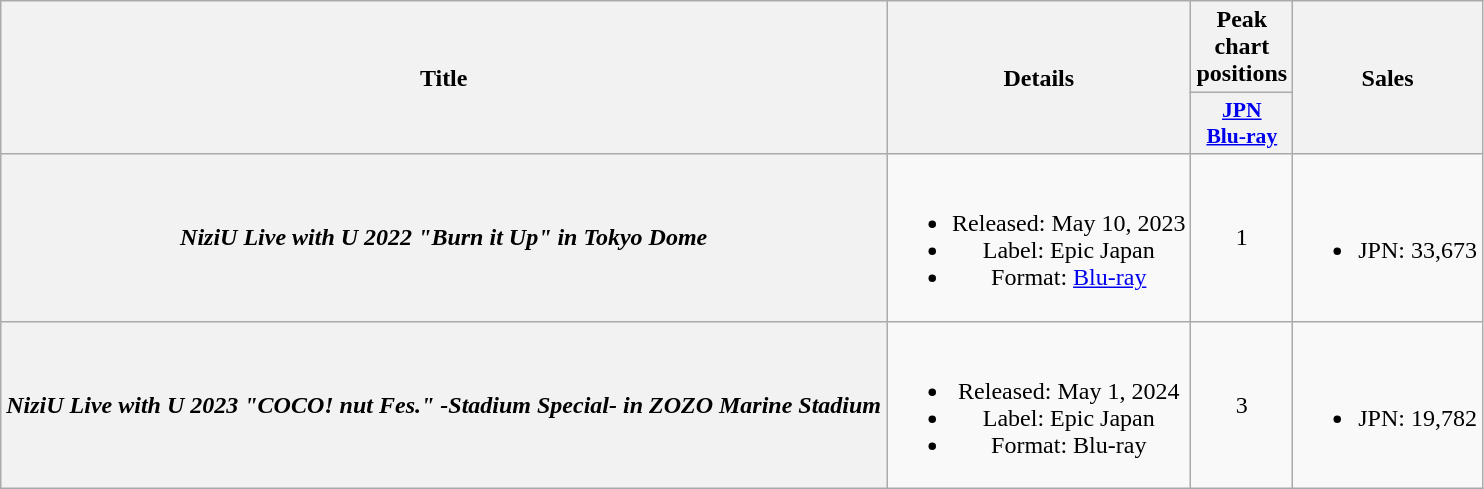<table class="wikitable plainrowheaders" style="text-align:center;">
<tr>
<th scope="col" rowspan="2">Title</th>
<th scope="col" rowspan="2">Details</th>
<th scope="col">Peak chart positions</th>
<th scope="col" rowspan="2">Sales</th>
</tr>
<tr>
<th scope="col" style="width:3em;font-size:90%;"><a href='#'>JPN<br>Blu-ray</a><br></th>
</tr>
<tr>
<th scope="row"><em>NiziU Live with U 2022 "Burn it Up" in Tokyo Dome</em></th>
<td><br><ul><li>Released: May 10, 2023</li><li>Label: Epic Japan</li><li>Format: <a href='#'>Blu-ray</a></li></ul></td>
<td>1</td>
<td><br><ul><li>JPN: 33,673</li></ul></td>
</tr>
<tr>
<th scope="row"><em>NiziU Live with U 2023 "COCO! nut Fes." -Stadium Special- in ZOZO Marine Stadium</em></th>
<td><br><ul><li>Released: May 1, 2024</li><li>Label: Epic Japan</li><li>Format: Blu-ray</li></ul></td>
<td>3</td>
<td><br><ul><li>JPN: 19,782</li></ul></td>
</tr>
</table>
